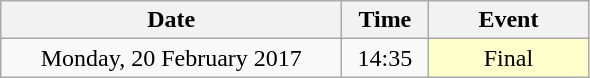<table class = "wikitable" style="text-align:center;">
<tr>
<th width=220>Date</th>
<th width=50>Time</th>
<th width=100>Event</th>
</tr>
<tr>
<td>Monday, 20 February 2017</td>
<td>14:35</td>
<td bgcolor=ffffcc>Final</td>
</tr>
</table>
